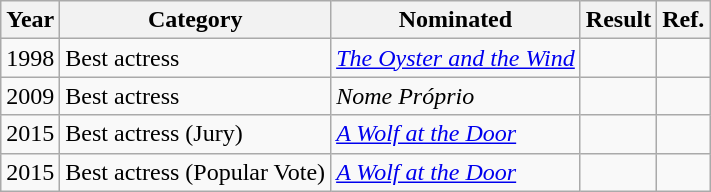<table class="wikitable">
<tr>
<th>Year</th>
<th>Category</th>
<th>Nominated</th>
<th>Result</th>
<th>Ref.</th>
</tr>
<tr>
<td>1998</td>
<td>Best actress</td>
<td><em><a href='#'>The Oyster and the Wind</a></em></td>
<td></td>
<td></td>
</tr>
<tr>
<td>2009</td>
<td>Best actress</td>
<td><em>Nome Próprio</em></td>
<td></td>
<td></td>
</tr>
<tr>
<td>2015</td>
<td>Best actress (Jury)</td>
<td><em><a href='#'>A Wolf at the Door</a></em></td>
<td></td>
<td></td>
</tr>
<tr>
<td>2015</td>
<td>Best actress (Popular Vote)</td>
<td><em><a href='#'>A Wolf at the Door</a></em></td>
<td></td>
<td></td>
</tr>
</table>
